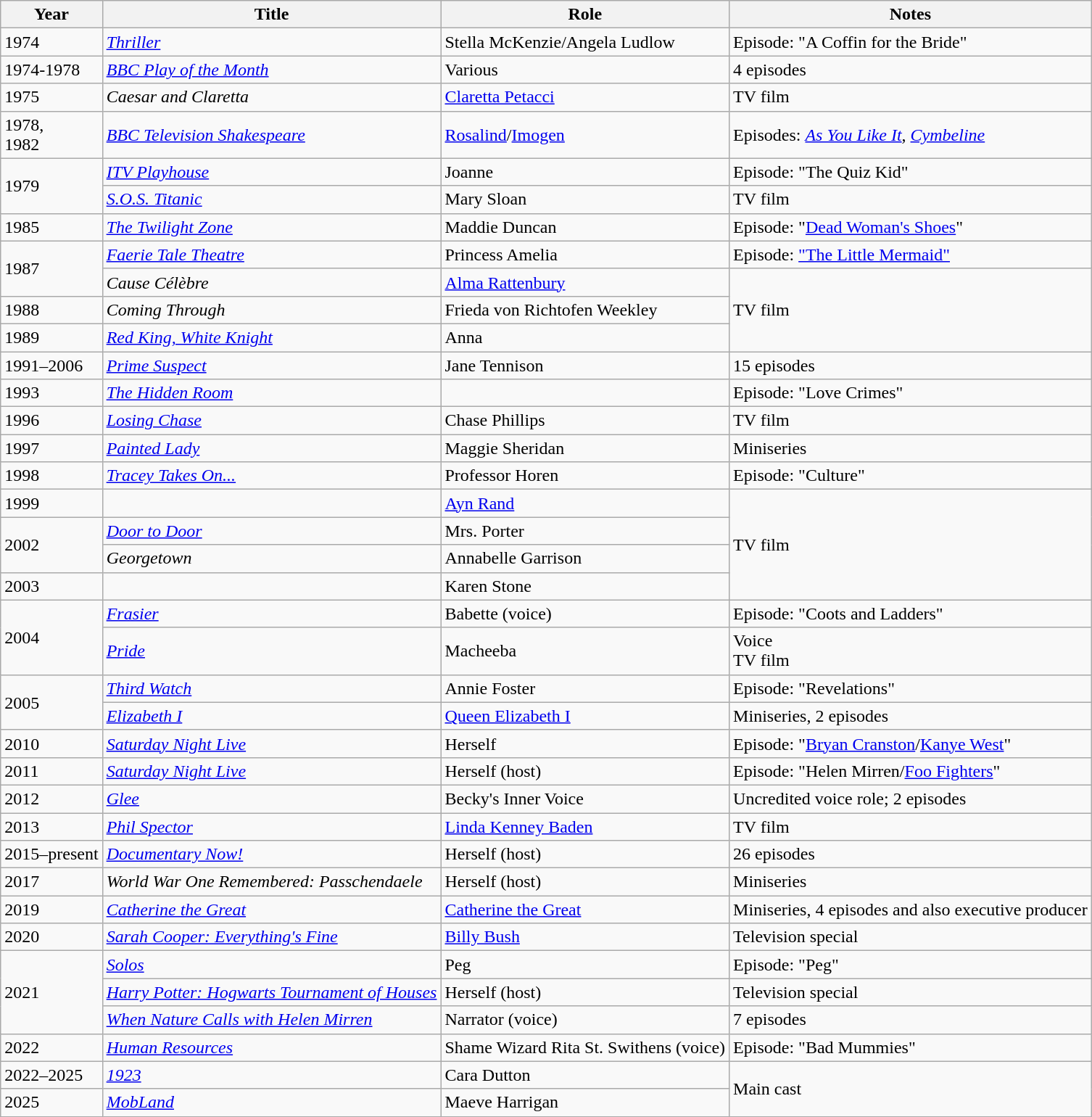<table class="wikitable sortable">
<tr>
<th>Year</th>
<th>Title</th>
<th>Role</th>
<th class="unsortable">Notes</th>
</tr>
<tr>
<td>1974</td>
<td><em><a href='#'>Thriller</a></em></td>
<td>Stella McKenzie/Angela Ludlow</td>
<td>Episode: "A Coffin for the Bride"</td>
</tr>
<tr>
<td>1974-1978</td>
<td><a href='#'><em>BBC Play of the Month</em></a></td>
<td>Various</td>
<td>4 episodes</td>
</tr>
<tr>
<td>1975</td>
<td><em>Caesar and Claretta</em></td>
<td><a href='#'>Claretta Petacci</a></td>
<td>TV film</td>
</tr>
<tr>
<td>1978,<br>1982</td>
<td><a href='#'><em>BBC Television Shakespeare</em></a></td>
<td><a href='#'>Rosalind</a>/<a href='#'>Imogen</a></td>
<td>Episodes: <a href='#'><em>As You Like It</em></a>, <em><a href='#'>Cymbeline</a></em></td>
</tr>
<tr>
<td rowspan=2>1979</td>
<td><em><a href='#'>ITV Playhouse</a></em></td>
<td>Joanne</td>
<td>Episode: "The Quiz Kid"</td>
</tr>
<tr>
<td><em><a href='#'>S.O.S. Titanic</a></em></td>
<td>Mary Sloan</td>
<td>TV film</td>
</tr>
<tr>
<td>1985</td>
<td><a href='#'><em>The Twilight Zone</em></a></td>
<td>Maddie Duncan</td>
<td>Episode: "<a href='#'>Dead Woman's Shoes</a>"</td>
</tr>
<tr>
<td rowspan=2>1987</td>
<td><em><a href='#'>Faerie Tale Theatre</a></em></td>
<td>Princess Amelia</td>
<td>Episode: <a href='#'>"The Little Mermaid"</a></td>
</tr>
<tr>
<td><em>Cause Célèbre</em></td>
<td><a href='#'>Alma Rattenbury</a></td>
<td rowspan="3">TV film</td>
</tr>
<tr>
<td>1988</td>
<td><em>Coming Through</em></td>
<td>Frieda von Richtofen Weekley</td>
</tr>
<tr>
<td>1989</td>
<td><em><a href='#'>Red King, White Knight</a></em></td>
<td>Anna</td>
</tr>
<tr>
<td>1991–2006</td>
<td><em><a href='#'>Prime Suspect</a></em></td>
<td>Jane Tennison</td>
<td>15 episodes</td>
</tr>
<tr>
<td>1993</td>
<td><em><a href='#'>The Hidden Room</a></em></td>
<td></td>
<td>Episode: "Love Crimes"</td>
</tr>
<tr>
<td>1996</td>
<td><em><a href='#'>Losing Chase</a></em></td>
<td>Chase Phillips</td>
<td>TV film</td>
</tr>
<tr>
<td>1997</td>
<td><em><a href='#'>Painted Lady</a></em></td>
<td>Maggie Sheridan</td>
<td>Miniseries</td>
</tr>
<tr>
<td>1998</td>
<td><em><a href='#'>Tracey Takes On...</a></em></td>
<td>Professor Horen</td>
<td>Episode: "Culture"</td>
</tr>
<tr>
<td>1999</td>
<td><em></em></td>
<td><a href='#'>Ayn Rand</a></td>
<td rowspan="4">TV film</td>
</tr>
<tr>
<td rowspan=2>2002</td>
<td><em><a href='#'>Door to Door</a></em></td>
<td>Mrs. Porter</td>
</tr>
<tr>
<td><em>Georgetown</em></td>
<td>Annabelle Garrison</td>
</tr>
<tr>
<td>2003</td>
<td><em></em></td>
<td>Karen Stone</td>
</tr>
<tr>
<td rowspan="2">2004</td>
<td><em><a href='#'>Frasier</a></em></td>
<td>Babette (voice)</td>
<td>Episode: "Coots and Ladders"</td>
</tr>
<tr>
<td><em><a href='#'>Pride</a></em></td>
<td>Macheeba</td>
<td>Voice<br>TV film</td>
</tr>
<tr>
<td rowspan=2>2005</td>
<td><em><a href='#'>Third Watch</a></em></td>
<td>Annie Foster</td>
<td>Episode: "Revelations"</td>
</tr>
<tr>
<td><em><a href='#'>Elizabeth I</a></em></td>
<td><a href='#'>Queen Elizabeth I</a></td>
<td>Miniseries, 2 episodes</td>
</tr>
<tr>
<td>2010</td>
<td><em><a href='#'>Saturday Night Live</a></em></td>
<td>Herself</td>
<td>Episode: "<a href='#'>Bryan Cranston</a>/<a href='#'>Kanye West</a>"</td>
</tr>
<tr>
<td>2011</td>
<td><em><a href='#'>Saturday Night Live</a></em></td>
<td>Herself (host)</td>
<td>Episode: "Helen Mirren/<a href='#'>Foo Fighters</a>"</td>
</tr>
<tr>
<td>2012</td>
<td><em><a href='#'>Glee</a></em></td>
<td>Becky's Inner Voice</td>
<td>Uncredited voice role; 2 episodes</td>
</tr>
<tr>
<td>2013</td>
<td><em><a href='#'>Phil Spector</a></em></td>
<td><a href='#'>Linda Kenney Baden</a></td>
<td>TV film</td>
</tr>
<tr>
<td>2015–present</td>
<td><em><a href='#'>Documentary Now!</a></em></td>
<td>Herself (host)</td>
<td>26 episodes</td>
</tr>
<tr>
<td>2017</td>
<td><em>World War One Remembered: Passchendaele</em></td>
<td>Herself (host)</td>
<td>Miniseries</td>
</tr>
<tr>
<td>2019</td>
<td><em><a href='#'>Catherine the Great</a></em></td>
<td><a href='#'>Catherine the Great</a></td>
<td>Miniseries, 4 episodes and also executive producer</td>
</tr>
<tr>
<td>2020</td>
<td><em><a href='#'>Sarah Cooper: Everything's Fine</a></em></td>
<td><a href='#'>Billy Bush</a></td>
<td>Television special</td>
</tr>
<tr>
<td rowspan=3>2021</td>
<td><em><a href='#'>Solos</a></em></td>
<td>Peg</td>
<td>Episode: "Peg"</td>
</tr>
<tr>
<td><em><a href='#'>Harry Potter: Hogwarts Tournament of Houses</a></em></td>
<td>Herself (host)</td>
<td>Television special</td>
</tr>
<tr>
<td><em><a href='#'>When Nature Calls with Helen Mirren</a></em></td>
<td>Narrator (voice)</td>
<td>7 episodes</td>
</tr>
<tr>
<td>2022</td>
<td><em><a href='#'>Human Resources</a></em></td>
<td>Shame Wizard Rita St. Swithens (voice)</td>
<td>Episode: "Bad Mummies"</td>
</tr>
<tr>
<td>2022–2025</td>
<td><em><a href='#'>1923</a></em></td>
<td>Cara Dutton</td>
<td rowspan="2">Main cast</td>
</tr>
<tr>
<td>2025</td>
<td><em><a href='#'>MobLand</a></em></td>
<td>Maeve Harrigan</td>
</tr>
</table>
